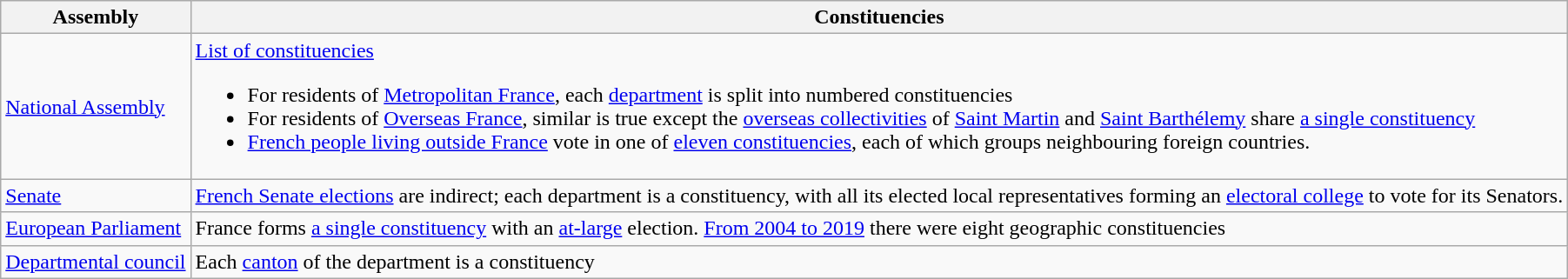<table class="wikitable">
<tr>
<th>Assembly</th>
<th>Constituencies</th>
</tr>
<tr>
<td><a href='#'>National Assembly</a></td>
<td><a href='#'>List of constituencies</a><br><ul><li>For residents of <a href='#'>Metropolitan France</a>, each <a href='#'>department</a> is split into numbered constituencies</li><li>For residents of <a href='#'>Overseas France</a>, similar is true except the <a href='#'>overseas collectivities</a> of <a href='#'>Saint Martin</a> and <a href='#'>Saint Barthélemy</a> share <a href='#'>a single constituency</a></li><li><a href='#'>French people living outside France</a> vote in one of <a href='#'>eleven constituencies</a>, each of which groups neighbouring foreign countries.</li></ul></td>
</tr>
<tr>
<td><a href='#'>Senate</a></td>
<td><a href='#'>French Senate elections</a> are indirect; each department is a constituency, with all its elected local representatives forming an <a href='#'>electoral college</a> to vote for its Senators.</td>
</tr>
<tr>
<td><a href='#'>European Parliament</a></td>
<td>France forms <a href='#'>a single constituency</a> with an <a href='#'>at-large</a> election. <a href='#'>From 2004 to 2019</a> there were eight geographic constituencies</td>
</tr>
<tr>
<td><a href='#'>Departmental council</a></td>
<td>Each <a href='#'>canton</a> of the department is a constituency</td>
</tr>
</table>
